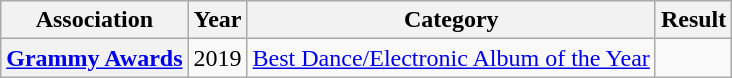<table class="wikitable plainrowheaders">
<tr>
<th>Association</th>
<th>Year</th>
<th>Category</th>
<th>Result</th>
</tr>
<tr>
<th scope="row"><a href='#'>Grammy Awards</a></th>
<td>2019</td>
<td><a href='#'>Best Dance/Electronic Album of the Year</a></td>
<td></td>
</tr>
</table>
